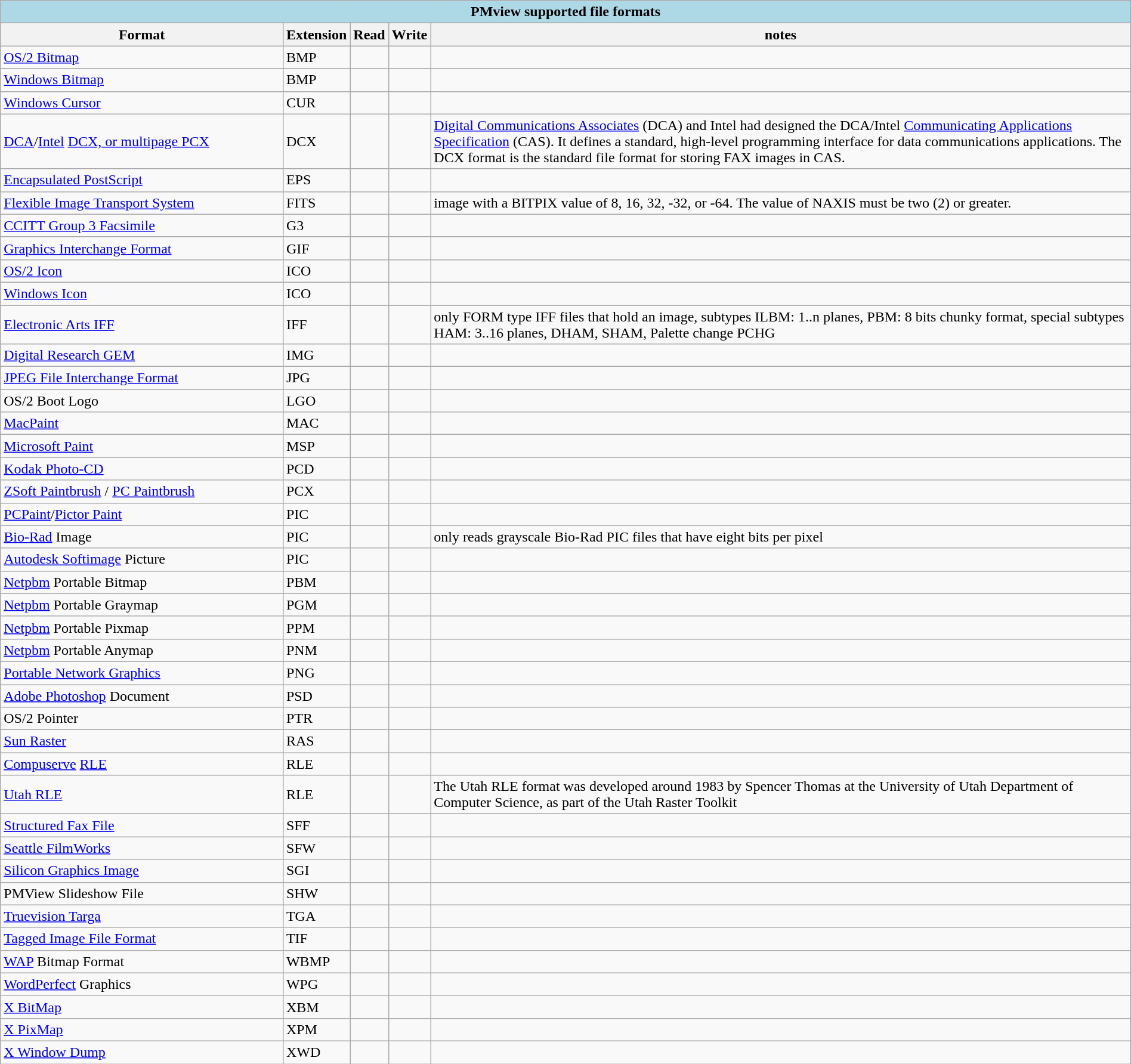<table class="wikitable sortable collapsible collapsed" style="width:100%">
<tr>
<th colspan=5 style="background-color: lightblue;">PMview supported file formats</th>
</tr>
<tr>
<th style="width: 25%;">Format</th>
<th>Extension</th>
<th>Read</th>
<th>Write</th>
<th>notes</th>
</tr>
<tr>
<td><a href='#'>OS/2 Bitmap</a></td>
<td>BMP</td>
<td></td>
<td></td>
<td></td>
</tr>
<tr>
<td><a href='#'>Windows Bitmap</a></td>
<td>BMP</td>
<td></td>
<td></td>
<td></td>
</tr>
<tr>
<td><a href='#'>Windows Cursor</a></td>
<td>CUR</td>
<td></td>
<td></td>
<td></td>
</tr>
<tr>
<td><a href='#'>DCA</a>/<a href='#'>Intel</a> <a href='#'>DCX, or multipage PCX</a></td>
<td>DCX</td>
<td></td>
<td></td>
<td><a href='#'>Digital Communications Associates</a> (DCA) and Intel had designed the DCA/Intel <a href='#'>Communicating Applications Specification</a> (CAS). It defines a standard, high-level programming interface for data communications applications. The DCX format is the standard file format for storing FAX images in CAS.</td>
</tr>
<tr>
<td><a href='#'>Encapsulated PostScript</a></td>
<td>EPS</td>
<td></td>
<td></td>
<td></td>
</tr>
<tr>
<td><a href='#'>Flexible Image Transport System</a></td>
<td>FITS</td>
<td></td>
<td></td>
<td>image with a BITPIX value of 8, 16, 32, -32, or -64. The value of NAXIS must be two (2) or greater.</td>
</tr>
<tr>
<td><a href='#'>CCITT Group 3 Facsimile</a></td>
<td>G3</td>
<td></td>
<td></td>
<td></td>
</tr>
<tr>
<td><a href='#'>Graphics Interchange Format</a></td>
<td>GIF</td>
<td></td>
<td></td>
<td></td>
</tr>
<tr>
<td><a href='#'>OS/2 Icon</a></td>
<td>ICO</td>
<td></td>
<td></td>
<td></td>
</tr>
<tr>
<td><a href='#'>Windows Icon</a></td>
<td>ICO</td>
<td></td>
<td></td>
<td></td>
</tr>
<tr>
<td><a href='#'>Electronic Arts IFF</a></td>
<td>IFF</td>
<td></td>
<td></td>
<td>only FORM type IFF files that hold an image, subtypes ILBM: 1..n planes, PBM: 8 bits chunky format, special subtypes HAM: 3..16 planes, DHAM, SHAM, Palette change PCHG</td>
</tr>
<tr>
<td><a href='#'>Digital Research GEM</a></td>
<td>IMG</td>
<td></td>
<td></td>
<td></td>
</tr>
<tr>
<td><a href='#'>JPEG File Interchange Format</a></td>
<td>JPG</td>
<td></td>
<td></td>
<td></td>
</tr>
<tr>
<td>OS/2 Boot Logo</td>
<td>LGO</td>
<td></td>
<td></td>
<td></td>
</tr>
<tr>
<td><a href='#'>MacPaint</a></td>
<td>MAC</td>
<td></td>
<td></td>
<td></td>
</tr>
<tr>
<td><a href='#'>Microsoft Paint</a></td>
<td>MSP</td>
<td></td>
<td></td>
<td></td>
</tr>
<tr>
<td><a href='#'>Kodak Photo-CD</a></td>
<td>PCD</td>
<td></td>
<td></td>
<td></td>
</tr>
<tr>
<td><a href='#'>ZSoft Paintbrush</a> / <a href='#'>PC Paintbrush</a></td>
<td>PCX</td>
<td></td>
<td></td>
<td></td>
</tr>
<tr>
<td><a href='#'>PCPaint</a>/<a href='#'>Pictor Paint</a></td>
<td>PIC</td>
<td></td>
<td></td>
<td></td>
</tr>
<tr>
<td><a href='#'>Bio-Rad</a> Image</td>
<td>PIC</td>
<td></td>
<td></td>
<td>only reads grayscale Bio-Rad PIC files that have eight bits per pixel</td>
</tr>
<tr>
<td><a href='#'>Autodesk Softimage</a> Picture</td>
<td>PIC</td>
<td></td>
<td></td>
<td></td>
</tr>
<tr>
<td><a href='#'>Netpbm</a> Portable Bitmap</td>
<td>PBM</td>
<td></td>
<td></td>
<td></td>
</tr>
<tr>
<td><a href='#'>Netpbm</a> Portable  Graymap</td>
<td>PGM</td>
<td></td>
<td></td>
<td></td>
</tr>
<tr>
<td><a href='#'>Netpbm</a> Portable  Pixmap</td>
<td>PPM</td>
<td></td>
<td></td>
<td></td>
</tr>
<tr>
<td><a href='#'>Netpbm</a> Portable Anymap</td>
<td>PNM</td>
<td></td>
<td></td>
<td></td>
</tr>
<tr>
<td><a href='#'>Portable Network Graphics</a></td>
<td>PNG</td>
<td></td>
<td></td>
<td></td>
</tr>
<tr>
<td><a href='#'>Adobe Photoshop</a> Document</td>
<td>PSD</td>
<td></td>
<td></td>
<td></td>
</tr>
<tr>
<td>OS/2 Pointer</td>
<td>PTR</td>
<td></td>
<td></td>
<td></td>
</tr>
<tr>
<td><a href='#'>Sun Raster</a></td>
<td>RAS</td>
<td></td>
<td></td>
<td></td>
</tr>
<tr>
<td><a href='#'>Compuserve</a> <a href='#'>RLE</a></td>
<td>RLE</td>
<td></td>
<td></td>
<td></td>
</tr>
<tr>
<td><a href='#'>Utah RLE</a></td>
<td>RLE</td>
<td></td>
<td></td>
<td>The Utah RLE format was developed around 1983 by Spencer Thomas at the University of Utah Department of Computer Science, as part of the Utah Raster Toolkit</td>
</tr>
<tr>
<td><a href='#'>Structured Fax File</a></td>
<td>SFF</td>
<td></td>
<td></td>
<td></td>
</tr>
<tr>
<td><a href='#'>Seattle FilmWorks</a></td>
<td>SFW</td>
<td></td>
<td></td>
<td></td>
</tr>
<tr>
<td><a href='#'>Silicon Graphics Image</a></td>
<td>SGI</td>
<td></td>
<td></td>
<td></td>
</tr>
<tr>
<td>PMView Slideshow File</td>
<td>SHW</td>
<td></td>
<td></td>
<td></td>
</tr>
<tr>
<td><a href='#'>Truevision Targa</a></td>
<td>TGA</td>
<td></td>
<td></td>
<td></td>
</tr>
<tr>
<td><a href='#'>Tagged Image File Format</a></td>
<td>TIF</td>
<td></td>
<td></td>
<td></td>
</tr>
<tr>
<td><a href='#'>WAP</a> Bitmap Format</td>
<td>WBMP</td>
<td></td>
<td></td>
<td></td>
</tr>
<tr>
<td><a href='#'>WordPerfect</a> Graphics</td>
<td>WPG</td>
<td></td>
<td></td>
<td></td>
</tr>
<tr>
<td><a href='#'>X BitMap</a></td>
<td>XBM</td>
<td></td>
<td></td>
<td></td>
</tr>
<tr>
<td><a href='#'>X PixMap</a></td>
<td>XPM</td>
<td></td>
<td></td>
<td></td>
</tr>
<tr>
<td><a href='#'>X Window Dump</a></td>
<td>XWD</td>
<td></td>
<td></td>
<td></td>
</tr>
</table>
